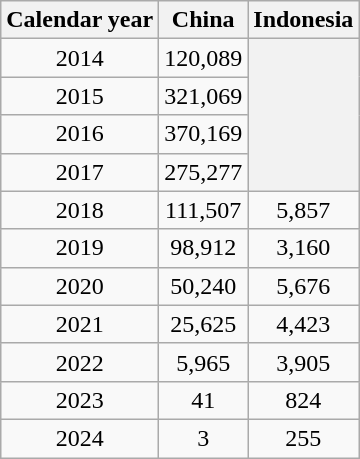<table class="wikitable"style="text-align:center;">
<tr>
<th>Calendar year</th>
<th>China</th>
<th>Indonesia</th>
</tr>
<tr>
<td>2014</td>
<td>120,089</td>
<th rowspan="4"></th>
</tr>
<tr>
<td>2015</td>
<td>321,069</td>
</tr>
<tr>
<td>2016</td>
<td>370,169</td>
</tr>
<tr>
<td>2017</td>
<td>275,277</td>
</tr>
<tr>
<td>2018</td>
<td>111,507</td>
<td>5,857</td>
</tr>
<tr>
<td>2019</td>
<td>98,912</td>
<td>3,160</td>
</tr>
<tr>
<td>2020</td>
<td>50,240</td>
<td>5,676</td>
</tr>
<tr>
<td>2021</td>
<td>25,625</td>
<td>4,423</td>
</tr>
<tr>
<td>2022</td>
<td>5,965</td>
<td>3,905</td>
</tr>
<tr>
<td>2023</td>
<td>41</td>
<td>824</td>
</tr>
<tr>
<td>2024</td>
<td>3</td>
<td>255</td>
</tr>
</table>
